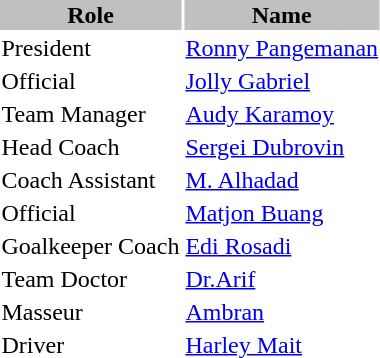<table class="toccolours">
<tr>
<th style="background:silver;">Role</th>
<th style="background:silver;">Name</th>
</tr>
<tr>
<td>President</td>
<td> <a href='#'>Ronny Pangemanan</a></td>
</tr>
<tr>
<td>Official</td>
<td> <a href='#'>Jolly Gabriel</a></td>
</tr>
<tr>
<td>Team Manager</td>
<td> <a href='#'>Audy Karamoy</a></td>
</tr>
<tr>
<td>Head Coach</td>
<td> <a href='#'>Sergei Dubrovin</a></td>
</tr>
<tr>
<td>Coach Assistant</td>
<td> <a href='#'>M. Alhadad</a></td>
</tr>
<tr>
<td>Official</td>
<td> <a href='#'>Matjon Buang</a></td>
</tr>
<tr>
<td>Goalkeeper Coach</td>
<td> <a href='#'>Edi Rosadi</a></td>
</tr>
<tr>
<td>Team Doctor</td>
<td> <a href='#'>Dr.Arif</a></td>
</tr>
<tr>
<td>Masseur</td>
<td> <a href='#'>Ambran</a></td>
</tr>
<tr>
<td>Driver</td>
<td> <a href='#'>Harley Mait</a></td>
</tr>
</table>
